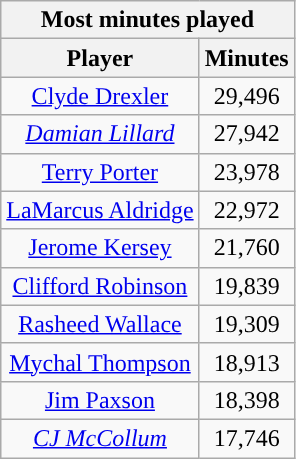<table class="wikitable sortable" style="text-align:center">
<tr>
<th colspan="2" style="text-align:center; ">Most minutes played</th>
</tr>
<tr>
<th style="text-align:center; ">Player</th>
<th style="text-align:center; ">Minutes</th>
</tr>
<tr>
<td><a href='#'>Clyde Drexler</a></td>
<td>29,496</td>
</tr>
<tr>
<td><em><a href='#'>Damian Lillard</a></em></td>
<td>27,942</td>
</tr>
<tr>
<td><a href='#'>Terry Porter</a></td>
<td>23,978</td>
</tr>
<tr>
<td><a href='#'>LaMarcus Aldridge</a></td>
<td>22,972</td>
</tr>
<tr>
<td><a href='#'>Jerome Kersey</a></td>
<td>21,760</td>
</tr>
<tr>
<td><a href='#'>Clifford Robinson</a></td>
<td>19,839</td>
</tr>
<tr>
<td><a href='#'>Rasheed Wallace</a></td>
<td>19,309</td>
</tr>
<tr>
<td><a href='#'>Mychal Thompson</a></td>
<td>18,913</td>
</tr>
<tr>
<td><a href='#'>Jim Paxson</a></td>
<td>18,398</td>
</tr>
<tr>
<td><em><a href='#'>CJ McCollum</a></em></td>
<td>17,746</td>
</tr>
</table>
